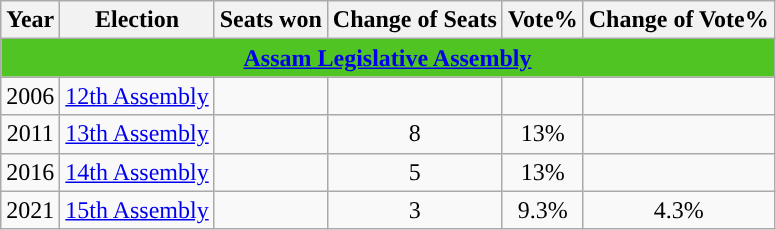<table class="wikitable sortable">
<tr>
<th Style="background-color:">Year</th>
<th Style="background-color:">Election</th>
<th Style="background-color:">Seats won</th>
<th Style="background-color:">Change of Seats</th>
<th Style="background-color:">Vote%</th>
<th Style="background-color:">Change of Vote%</th>
</tr>
<tr style="text-align:center;">
<th Style="background-color:#50c423;color:white"! colspan="7"><a href='#'>Assam Legislative Assembly</a></th>
</tr>
<tr style="text-align:center;">
<td>2006</td>
<td><a href='#'>12th Assembly</a></td>
<td></td>
<td></td>
<td></td>
<td></td>
</tr>
<tr style="text-align:center;">
<td>2011</td>
<td><a href='#'>13th Assembly</a></td>
<td></td>
<td> 8</td>
<td>13%</td>
<td></td>
</tr>
<tr style="text-align:center;">
<td>2016</td>
<td><a href='#'>14th Assembly</a></td>
<td></td>
<td> 5</td>
<td>13%</td>
<td></td>
</tr>
<tr style="text-align:center;">
<td>2021</td>
<td><a href='#'>15th Assembly</a></td>
<td></td>
<td> 3</td>
<td>9.3%</td>
<td> 4.3%</td>
</tr>
</table>
